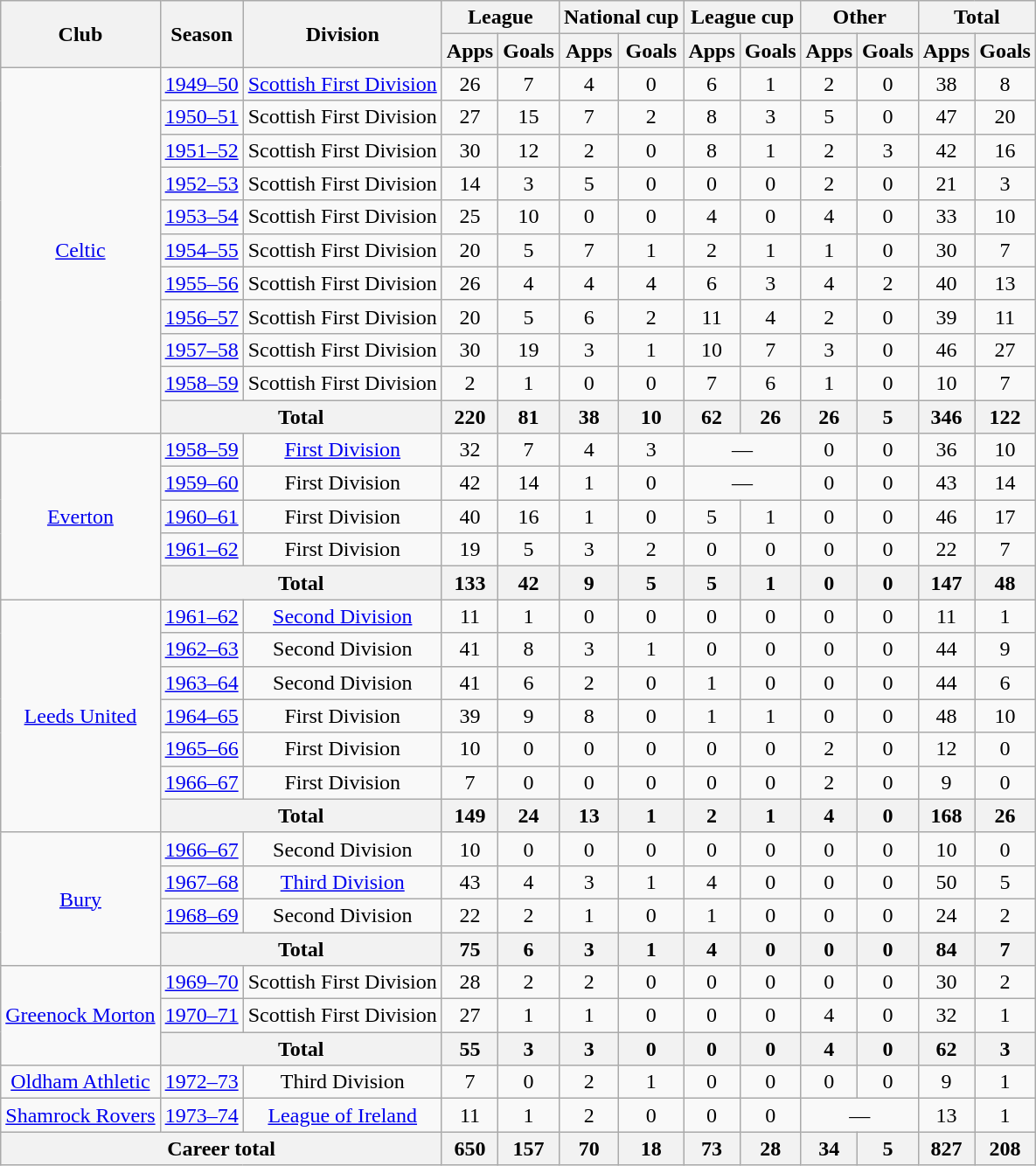<table class="wikitable" style="text-align: center">
<tr>
<th rowspan="2">Club</th>
<th rowspan="2">Season</th>
<th rowspan="2">Division</th>
<th colspan="2">League</th>
<th colspan="2">National cup</th>
<th colspan="2">League cup</th>
<th colspan="2">Other</th>
<th colspan="2">Total</th>
</tr>
<tr>
<th>Apps</th>
<th>Goals</th>
<th>Apps</th>
<th>Goals</th>
<th>Apps</th>
<th>Goals</th>
<th>Apps</th>
<th>Goals</th>
<th>Apps</th>
<th>Goals</th>
</tr>
<tr>
<td rowspan="11"><a href='#'>Celtic</a></td>
<td><a href='#'>1949–50</a></td>
<td><a href='#'>Scottish First Division</a></td>
<td>26</td>
<td>7</td>
<td>4</td>
<td>0</td>
<td>6</td>
<td>1</td>
<td>2</td>
<td>0</td>
<td>38</td>
<td>8</td>
</tr>
<tr>
<td><a href='#'>1950–51</a></td>
<td>Scottish First Division</td>
<td>27</td>
<td>15</td>
<td>7</td>
<td>2</td>
<td>8</td>
<td>3</td>
<td>5</td>
<td>0</td>
<td>47</td>
<td>20</td>
</tr>
<tr>
<td><a href='#'>1951–52</a></td>
<td>Scottish First Division</td>
<td>30</td>
<td>12</td>
<td>2</td>
<td>0</td>
<td>8</td>
<td>1</td>
<td>2</td>
<td>3</td>
<td>42</td>
<td>16</td>
</tr>
<tr>
<td><a href='#'>1952–53</a></td>
<td>Scottish First Division</td>
<td>14</td>
<td>3</td>
<td>5</td>
<td>0</td>
<td>0</td>
<td>0</td>
<td>2</td>
<td>0</td>
<td>21</td>
<td>3</td>
</tr>
<tr>
<td><a href='#'>1953–54</a></td>
<td>Scottish First Division</td>
<td>25</td>
<td>10</td>
<td>0</td>
<td>0</td>
<td>4</td>
<td>0</td>
<td>4</td>
<td>0</td>
<td>33</td>
<td>10</td>
</tr>
<tr>
<td><a href='#'>1954–55</a></td>
<td>Scottish First Division</td>
<td>20</td>
<td>5</td>
<td>7</td>
<td>1</td>
<td>2</td>
<td>1</td>
<td>1</td>
<td>0</td>
<td>30</td>
<td>7</td>
</tr>
<tr>
<td><a href='#'>1955–56</a></td>
<td>Scottish First Division</td>
<td>26</td>
<td>4</td>
<td>4</td>
<td>4</td>
<td>6</td>
<td>3</td>
<td>4</td>
<td>2</td>
<td>40</td>
<td>13</td>
</tr>
<tr>
<td><a href='#'>1956–57</a></td>
<td>Scottish First Division</td>
<td>20</td>
<td>5</td>
<td>6</td>
<td>2</td>
<td>11</td>
<td>4</td>
<td>2</td>
<td>0</td>
<td>39</td>
<td>11</td>
</tr>
<tr>
<td><a href='#'>1957–58</a></td>
<td>Scottish First Division</td>
<td>30</td>
<td>19</td>
<td>3</td>
<td>1</td>
<td>10</td>
<td>7</td>
<td>3</td>
<td>0</td>
<td>46</td>
<td>27</td>
</tr>
<tr>
<td><a href='#'>1958–59</a></td>
<td>Scottish First Division</td>
<td>2</td>
<td>1</td>
<td>0</td>
<td>0</td>
<td>7</td>
<td>6</td>
<td>1</td>
<td>0</td>
<td>10</td>
<td>7</td>
</tr>
<tr>
<th colspan="2">Total</th>
<th>220</th>
<th>81</th>
<th>38</th>
<th>10</th>
<th>62</th>
<th>26</th>
<th>26</th>
<th>5</th>
<th>346</th>
<th>122</th>
</tr>
<tr>
<td rowspan="5"><a href='#'>Everton</a></td>
<td><a href='#'>1958–59</a></td>
<td><a href='#'>First Division</a></td>
<td>32</td>
<td>7</td>
<td>4</td>
<td>3</td>
<td colspan="2">—</td>
<td>0</td>
<td>0</td>
<td>36</td>
<td>10</td>
</tr>
<tr>
<td><a href='#'>1959–60</a></td>
<td>First Division</td>
<td>42</td>
<td>14</td>
<td>1</td>
<td>0</td>
<td colspan="2">—</td>
<td>0</td>
<td>0</td>
<td>43</td>
<td>14</td>
</tr>
<tr>
<td><a href='#'>1960–61</a></td>
<td>First Division</td>
<td>40</td>
<td>16</td>
<td>1</td>
<td>0</td>
<td>5</td>
<td>1</td>
<td>0</td>
<td>0</td>
<td>46</td>
<td>17</td>
</tr>
<tr>
<td><a href='#'>1961–62</a></td>
<td>First Division</td>
<td>19</td>
<td>5</td>
<td>3</td>
<td>2</td>
<td>0</td>
<td>0</td>
<td>0</td>
<td>0</td>
<td>22</td>
<td>7</td>
</tr>
<tr>
<th colspan="2">Total</th>
<th>133</th>
<th>42</th>
<th>9</th>
<th>5</th>
<th>5</th>
<th>1</th>
<th>0</th>
<th>0</th>
<th>147</th>
<th>48</th>
</tr>
<tr>
<td rowspan="7"><a href='#'>Leeds United</a></td>
<td><a href='#'>1961–62</a></td>
<td><a href='#'>Second Division</a></td>
<td>11</td>
<td>1</td>
<td>0</td>
<td>0</td>
<td>0</td>
<td>0</td>
<td>0</td>
<td>0</td>
<td>11</td>
<td>1</td>
</tr>
<tr>
<td><a href='#'>1962–63</a></td>
<td>Second Division</td>
<td>41</td>
<td>8</td>
<td>3</td>
<td>1</td>
<td>0</td>
<td>0</td>
<td>0</td>
<td>0</td>
<td>44</td>
<td>9</td>
</tr>
<tr>
<td><a href='#'>1963–64</a></td>
<td>Second Division</td>
<td>41</td>
<td>6</td>
<td>2</td>
<td>0</td>
<td>1</td>
<td>0</td>
<td>0</td>
<td>0</td>
<td>44</td>
<td>6</td>
</tr>
<tr>
<td><a href='#'>1964–65</a></td>
<td>First Division</td>
<td>39</td>
<td>9</td>
<td>8</td>
<td>0</td>
<td>1</td>
<td>1</td>
<td>0</td>
<td>0</td>
<td>48</td>
<td>10</td>
</tr>
<tr>
<td><a href='#'>1965–66</a></td>
<td>First Division</td>
<td>10</td>
<td>0</td>
<td>0</td>
<td>0</td>
<td>0</td>
<td>0</td>
<td>2</td>
<td>0</td>
<td>12</td>
<td>0</td>
</tr>
<tr>
<td><a href='#'>1966–67</a></td>
<td>First Division</td>
<td>7</td>
<td>0</td>
<td>0</td>
<td>0</td>
<td>0</td>
<td>0</td>
<td>2</td>
<td>0</td>
<td>9</td>
<td>0</td>
</tr>
<tr>
<th colspan="2">Total</th>
<th>149</th>
<th>24</th>
<th>13</th>
<th>1</th>
<th>2</th>
<th>1</th>
<th>4</th>
<th>0</th>
<th>168</th>
<th>26</th>
</tr>
<tr>
<td rowspan="4"><a href='#'>Bury</a></td>
<td><a href='#'>1966–67</a></td>
<td>Second Division</td>
<td>10</td>
<td>0</td>
<td>0</td>
<td>0</td>
<td>0</td>
<td>0</td>
<td>0</td>
<td>0</td>
<td>10</td>
<td>0</td>
</tr>
<tr>
<td><a href='#'>1967–68</a></td>
<td><a href='#'>Third Division</a></td>
<td>43</td>
<td>4</td>
<td>3</td>
<td>1</td>
<td>4</td>
<td>0</td>
<td>0</td>
<td>0</td>
<td>50</td>
<td>5</td>
</tr>
<tr>
<td><a href='#'>1968–69</a></td>
<td>Second Division</td>
<td>22</td>
<td>2</td>
<td>1</td>
<td>0</td>
<td>1</td>
<td>0</td>
<td>0</td>
<td>0</td>
<td>24</td>
<td>2</td>
</tr>
<tr>
<th colspan="2">Total</th>
<th>75</th>
<th>6</th>
<th>3</th>
<th>1</th>
<th>4</th>
<th>0</th>
<th>0</th>
<th>0</th>
<th>84</th>
<th>7</th>
</tr>
<tr>
<td rowspan="3"><a href='#'>Greenock Morton</a></td>
<td><a href='#'>1969–70</a></td>
<td>Scottish First Division</td>
<td>28</td>
<td>2</td>
<td>2</td>
<td>0</td>
<td>0</td>
<td>0</td>
<td>0</td>
<td>0</td>
<td>30</td>
<td>2</td>
</tr>
<tr>
<td><a href='#'>1970–71</a></td>
<td>Scottish First Division</td>
<td>27</td>
<td>1</td>
<td>1</td>
<td>0</td>
<td>0</td>
<td>0</td>
<td>4</td>
<td>0</td>
<td>32</td>
<td>1</td>
</tr>
<tr>
<th colspan="2">Total</th>
<th>55</th>
<th>3</th>
<th>3</th>
<th>0</th>
<th>0</th>
<th>0</th>
<th>4</th>
<th>0</th>
<th>62</th>
<th>3</th>
</tr>
<tr>
<td><a href='#'>Oldham Athletic</a></td>
<td><a href='#'>1972–73</a></td>
<td>Third Division</td>
<td>7</td>
<td>0</td>
<td>2</td>
<td>1</td>
<td>0</td>
<td>0</td>
<td>0</td>
<td>0</td>
<td>9</td>
<td>1</td>
</tr>
<tr>
<td><a href='#'>Shamrock Rovers</a></td>
<td><a href='#'>1973–74</a></td>
<td><a href='#'>League of Ireland</a></td>
<td>11</td>
<td>1</td>
<td>2</td>
<td>0</td>
<td>0</td>
<td>0</td>
<td colspan="2">—</td>
<td>13</td>
<td>1</td>
</tr>
<tr>
<th colspan="3">Career total</th>
<th>650</th>
<th>157</th>
<th>70</th>
<th>18</th>
<th>73</th>
<th>28</th>
<th>34</th>
<th>5</th>
<th>827</th>
<th>208</th>
</tr>
</table>
